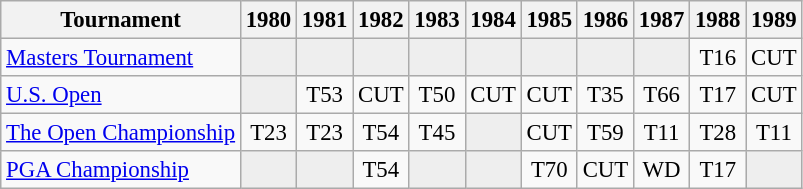<table class="wikitable" style="font-size:95%;text-align:center;">
<tr>
<th>Tournament</th>
<th>1980</th>
<th>1981</th>
<th>1982</th>
<th>1983</th>
<th>1984</th>
<th>1985</th>
<th>1986</th>
<th>1987</th>
<th>1988</th>
<th>1989</th>
</tr>
<tr>
<td align=left><a href='#'>Masters Tournament</a></td>
<td style="background:#eeeeee;"></td>
<td style="background:#eeeeee;"></td>
<td style="background:#eeeeee;"></td>
<td style="background:#eeeeee;"></td>
<td style="background:#eeeeee;"></td>
<td style="background:#eeeeee;"></td>
<td style="background:#eeeeee;"></td>
<td style="background:#eeeeee;"></td>
<td>T16</td>
<td>CUT</td>
</tr>
<tr>
<td align=left><a href='#'>U.S. Open</a></td>
<td style="background:#eeeeee;"></td>
<td>T53</td>
<td>CUT</td>
<td>T50</td>
<td>CUT</td>
<td>CUT</td>
<td>T35</td>
<td>T66</td>
<td>T17</td>
<td>CUT</td>
</tr>
<tr>
<td align=left><a href='#'>The Open Championship</a></td>
<td>T23</td>
<td>T23</td>
<td>T54</td>
<td>T45</td>
<td style="background:#eeeeee;"></td>
<td>CUT</td>
<td>T59</td>
<td>T11</td>
<td>T28</td>
<td>T11</td>
</tr>
<tr>
<td align=left><a href='#'>PGA Championship</a></td>
<td style="background:#eeeeee;"></td>
<td style="background:#eeeeee;"></td>
<td>T54</td>
<td style="background:#eeeeee;"></td>
<td style="background:#eeeeee;"></td>
<td>T70</td>
<td>CUT</td>
<td>WD</td>
<td>T17</td>
<td style="background:#eeeeee;"></td>
</tr>
</table>
